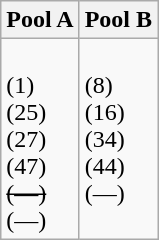<table class="wikitable">
<tr>
<th width=50%>Pool A</th>
<th width=50%>Pool B</th>
</tr>
<tr>
<td><br> (1)<br>
 (25)<br>
 (27)<br>
 (47)<br>
<s> (—)</s><br>
 (—)</td>
<td valign=top><br> (8)<br>
 (16)<br>
 (34)<br>
 (44)<br>
 (—)</td>
</tr>
</table>
